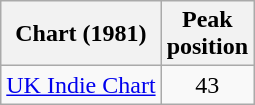<table class="wikitable sortable">
<tr>
<th scope="col">Chart (1981)</th>
<th scope="col">Peak<br>position</th>
</tr>
<tr>
<td><a href='#'>UK Indie Chart</a></td>
<td style="text-align:center;">43</td>
</tr>
</table>
